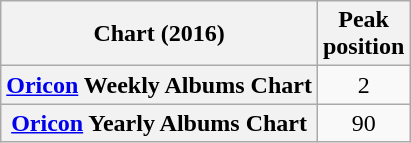<table class="wikitable plainrowheaders" style="text-align:center;">
<tr>
<th>Chart (2016)</th>
<th>Peak<br>position</th>
</tr>
<tr>
<th scope="row"><a href='#'>Oricon</a> Weekly Albums Chart</th>
<td>2</td>
</tr>
<tr>
<th scope="row"><a href='#'>Oricon</a> Yearly Albums Chart</th>
<td>90</td>
</tr>
</table>
